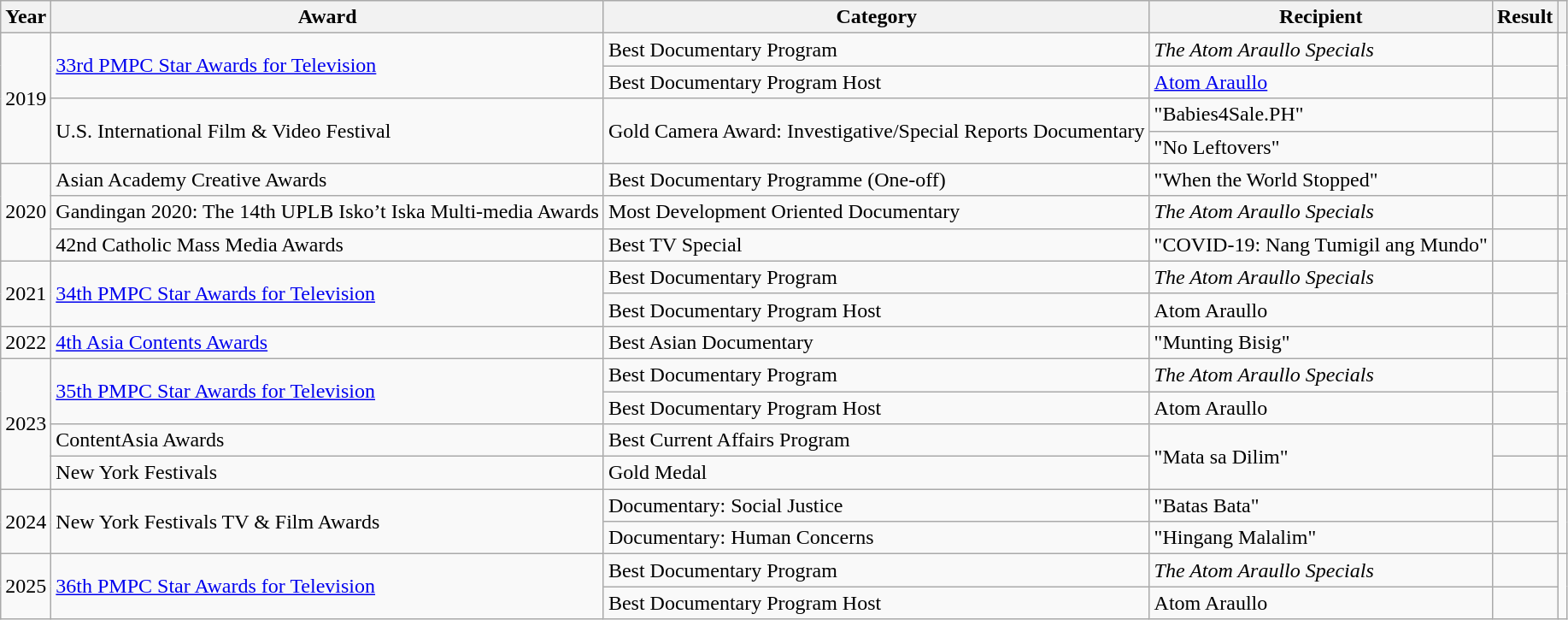<table class="wikitable">
<tr>
<th>Year</th>
<th>Award</th>
<th>Category</th>
<th>Recipient</th>
<th>Result</th>
<th></th>
</tr>
<tr>
<td rowspan=4>2019</td>
<td rowspan=2><a href='#'>33rd PMPC Star Awards for Television</a></td>
<td>Best Documentary Program</td>
<td><em>The Atom Araullo Specials</em></td>
<td></td>
<td rowspan=2></td>
</tr>
<tr>
<td>Best Documentary Program Host</td>
<td><a href='#'>Atom Araullo</a></td>
<td></td>
</tr>
<tr>
<td rowspan=2>U.S. International Film & Video Festival</td>
<td rowspan=2>Gold Camera Award: Investigative/Special Reports Documentary</td>
<td>"Babies4Sale.PH"</td>
<td></td>
<td rowspan=2></td>
</tr>
<tr>
<td>"No Leftovers"</td>
<td></td>
</tr>
<tr>
<td rowspan=3>2020</td>
<td>Asian Academy Creative Awards</td>
<td>Best Documentary Programme (One-off)</td>
<td>"When the World Stopped"</td>
<td></td>
<td></td>
</tr>
<tr>
<td>Gandingan 2020: The 14th UPLB Isko’t Iska Multi-media Awards</td>
<td>Most Development Oriented Documentary</td>
<td><em>The Atom Araullo Specials</em></td>
<td></td>
<td></td>
</tr>
<tr>
<td>42nd Catholic Mass Media Awards</td>
<td>Best TV Special</td>
<td>"COVID-19: Nang Tumigil ang Mundo"</td>
<td></td>
<td></td>
</tr>
<tr>
<td rowspan=2>2021</td>
<td rowspan=2><a href='#'>34th PMPC Star Awards for Television</a></td>
<td>Best Documentary Program</td>
<td><em>The Atom Araullo Specials</em></td>
<td></td>
<td rowspan=2></td>
</tr>
<tr>
<td>Best Documentary Program Host</td>
<td>Atom Araullo</td>
<td></td>
</tr>
<tr>
<td>2022</td>
<td><a href='#'>4th Asia Contents Awards</a></td>
<td>Best Asian Documentary</td>
<td>"Munting Bisig"</td>
<td></td>
<td></td>
</tr>
<tr>
<td rowspan=4>2023</td>
<td rowspan=2><a href='#'>35th PMPC Star Awards for Television</a></td>
<td>Best Documentary Program</td>
<td><em>The Atom Araullo Specials</em></td>
<td></td>
<td rowspan=2></td>
</tr>
<tr>
<td>Best Documentary Program Host</td>
<td>Atom Araullo</td>
<td></td>
</tr>
<tr>
<td>ContentAsia Awards</td>
<td>Best Current Affairs Program</td>
<td rowspan=2>"Mata sa Dilim"</td>
<td></td>
<td></td>
</tr>
<tr>
<td>New York Festivals</td>
<td>Gold Medal</td>
<td></td>
<td></td>
</tr>
<tr>
<td rowspan=2>2024</td>
<td rowspan=2>New York Festivals TV & Film Awards</td>
<td>Documentary: Social Justice</td>
<td>"Batas Bata"</td>
<td></td>
<td rowspan=2></td>
</tr>
<tr>
<td>Documentary: Human Concerns</td>
<td>"Hingang Malalim"</td>
<td></td>
</tr>
<tr>
<td rowspan=2>2025</td>
<td rowspan=2><a href='#'>36th PMPC Star Awards for Television</a></td>
<td>Best Documentary Program</td>
<td><em>The Atom Araullo Specials</em></td>
<td></td>
<td rowspan=2></td>
</tr>
<tr>
<td>Best Documentary Program Host</td>
<td>Atom Araullo</td>
<td></td>
</tr>
</table>
